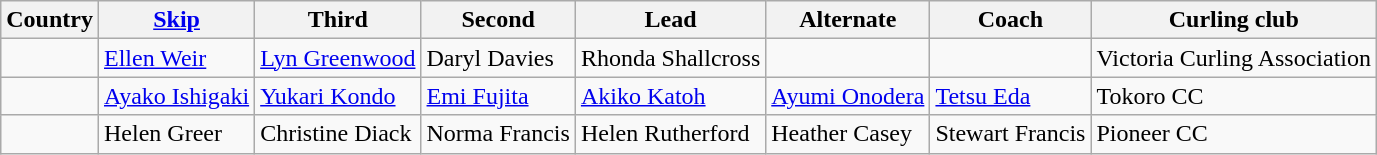<table class="wikitable">
<tr>
<th>Country</th>
<th><a href='#'>Skip</a></th>
<th>Third</th>
<th>Second</th>
<th>Lead</th>
<th>Alternate</th>
<th>Coach</th>
<th>Curling club</th>
</tr>
<tr>
<td></td>
<td><a href='#'>Ellen Weir</a></td>
<td><a href='#'>Lyn Greenwood</a></td>
<td>Daryl Davies</td>
<td>Rhonda Shallcross</td>
<td></td>
<td></td>
<td>Victoria Curling Association</td>
</tr>
<tr>
<td></td>
<td><a href='#'>Ayako Ishigaki</a></td>
<td><a href='#'>Yukari Kondo</a></td>
<td><a href='#'>Emi Fujita</a></td>
<td><a href='#'>Akiko Katoh</a></td>
<td><a href='#'>Ayumi Onodera</a></td>
<td><a href='#'>Tetsu Eda</a></td>
<td>Tokoro CC</td>
</tr>
<tr>
<td></td>
<td>Helen Greer</td>
<td>Christine Diack</td>
<td>Norma Francis</td>
<td>Helen Rutherford</td>
<td>Heather Casey</td>
<td>Stewart Francis</td>
<td>Pioneer CC</td>
</tr>
</table>
